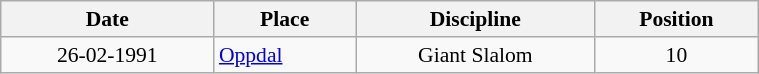<table class="wikitable" width=40% style="font-size:90%; text-align:center;">
<tr>
<th>Date</th>
<th>Place</th>
<th>Discipline</th>
<th>Position</th>
</tr>
<tr>
<td>26-02-1991</td>
<td align=left> <a href='#'>Oppdal</a></td>
<td>Giant Slalom</td>
<td>10</td>
</tr>
</table>
